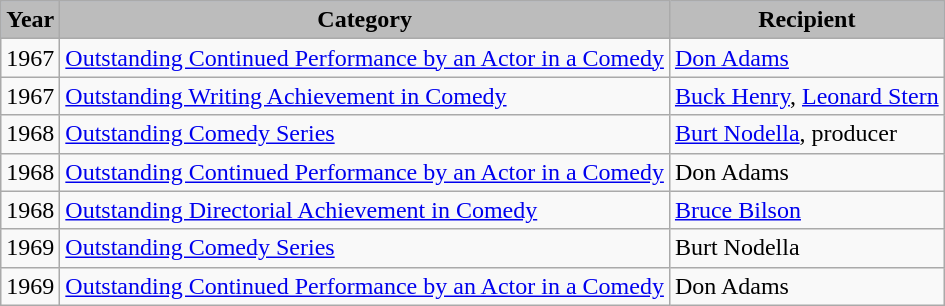<table class="wikitable">
<tr style="background:#b0c4de; text-align:center;">
<th style="background:#bcbcbc;">Year</th>
<th style="background:#bcbcbc;">Category</th>
<th style="background:#bcbcbc;">Recipient</th>
</tr>
<tr>
<td>1967</td>
<td><a href='#'>Outstanding Continued Performance by an Actor in a Comedy</a></td>
<td><a href='#'>Don Adams</a></td>
</tr>
<tr>
<td>1967</td>
<td><a href='#'>Outstanding Writing Achievement in Comedy</a></td>
<td><a href='#'>Buck Henry</a>, <a href='#'>Leonard Stern</a></td>
</tr>
<tr>
<td>1968</td>
<td><a href='#'>Outstanding Comedy Series</a></td>
<td><a href='#'>Burt Nodella</a>, producer</td>
</tr>
<tr>
<td>1968</td>
<td><a href='#'>Outstanding Continued Performance by an Actor in a Comedy</a></td>
<td>Don Adams</td>
</tr>
<tr>
<td>1968</td>
<td><a href='#'>Outstanding Directorial Achievement in Comedy</a></td>
<td><a href='#'>Bruce Bilson</a></td>
</tr>
<tr>
<td>1969</td>
<td><a href='#'>Outstanding Comedy Series</a></td>
<td>Burt Nodella</td>
</tr>
<tr>
<td>1969</td>
<td><a href='#'>Outstanding Continued Performance by an Actor in a Comedy</a></td>
<td>Don Adams</td>
</tr>
</table>
